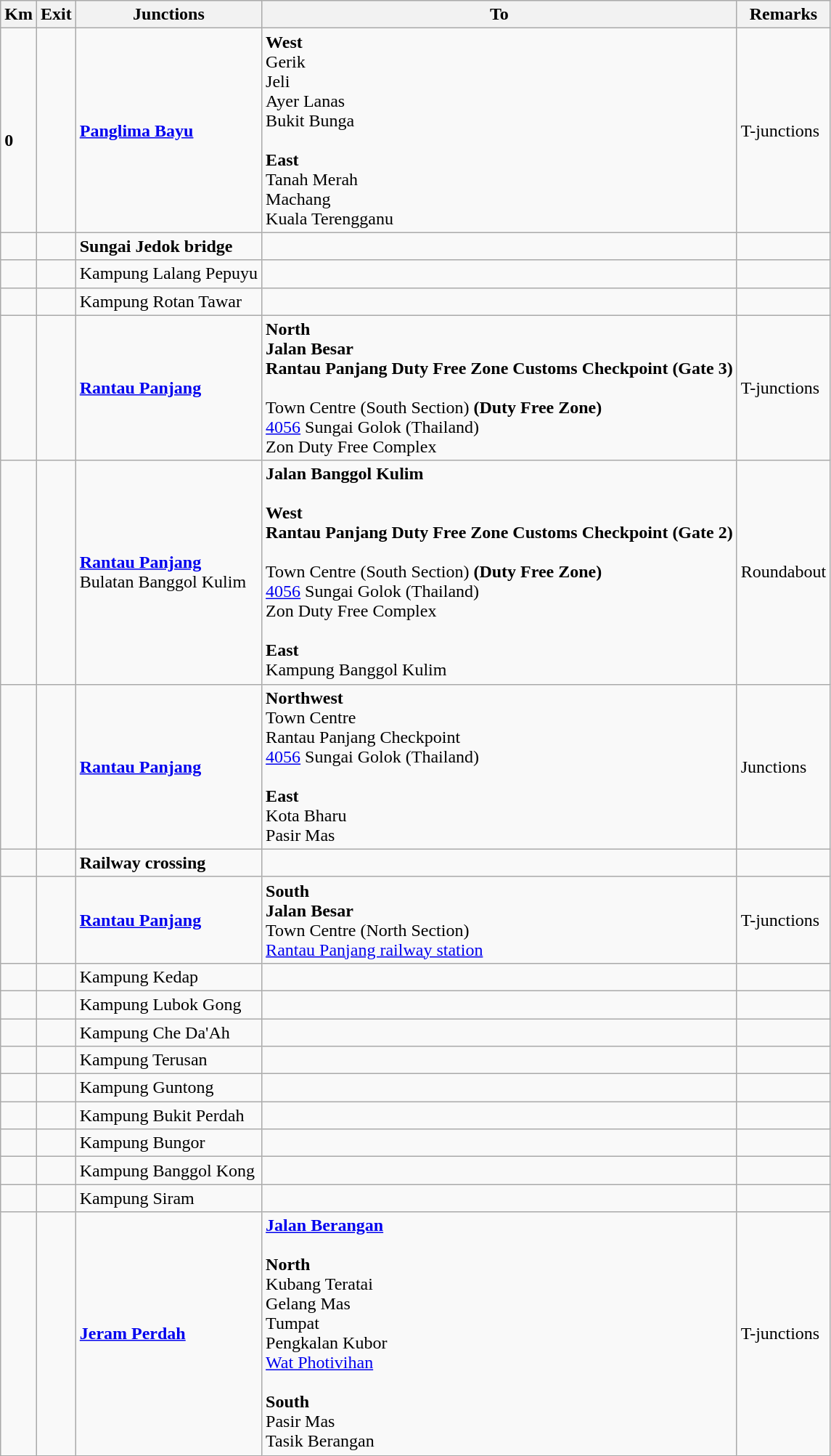<table class="wikitable">
<tr>
<th>Km</th>
<th>Exit</th>
<th>Junctions</th>
<th>To</th>
<th>Remarks</th>
</tr>
<tr>
<td><br><strong>0</strong></td>
<td></td>
<td><strong><a href='#'>Panglima Bayu</a></strong></td>
<td><strong>West</strong><br>  Gerik<br>  Jeli<br>  Ayer Lanas<br>  Bukit Bunga<br><br><strong>East</strong><br>  Tanah Merah<br>  Machang<br>  Kuala Terengganu</td>
<td>T-junctions</td>
</tr>
<tr>
<td></td>
<td></td>
<td><strong>Sungai Jedok bridge</strong></td>
<td></td>
<td></td>
</tr>
<tr>
<td></td>
<td></td>
<td>Kampung Lalang Pepuyu</td>
<td></td>
<td></td>
</tr>
<tr>
<td></td>
<td></td>
<td>Kampung Rotan Tawar</td>
<td></td>
<td></td>
</tr>
<tr>
<td></td>
<td></td>
<td><strong><a href='#'>Rantau Panjang</a></strong></td>
<td><strong>North</strong><br> <strong>Jalan Besar</strong><br><strong>Rantau Panjang Duty Free Zone Customs Checkpoint (Gate 3)</strong><br><br> Town Centre (South Section) <strong>(Duty Free Zone)</strong><br><a href='#'>4056</a>  Sungai Golok (Thailand)<br>Zon Duty Free Complex</td>
<td>T-junctions</td>
</tr>
<tr>
<td></td>
<td></td>
<td><strong><a href='#'>Rantau Panjang</a></strong><br>Bulatan Banggol Kulim</td>
<td><strong>Jalan Banggol Kulim</strong><br><br><strong>West</strong><br><strong>Rantau Panjang Duty Free Zone Customs Checkpoint (Gate 2)</strong><br><br>Town Centre (South Section) <strong>(Duty Free Zone)</strong><br><a href='#'>4056</a>  Sungai Golok (Thailand)<br>Zon Duty Free Complex<br><br><strong>East</strong><br>Kampung Banggol Kulim</td>
<td>Roundabout</td>
</tr>
<tr>
<td></td>
<td></td>
<td><strong><a href='#'>Rantau Panjang</a></strong></td>
<td><strong>Northwest</strong><br>  Town Centre<br>Rantau Panjang Checkpoint<br><a href='#'>4056</a>  Sungai Golok (Thailand)<br><br><strong>East</strong><br>  Kota Bharu<br>  Pasir Mas</td>
<td>Junctions</td>
</tr>
<tr>
<td></td>
<td></td>
<td><strong>Railway crossing</strong></td>
<td></td>
<td></td>
</tr>
<tr>
<td></td>
<td></td>
<td><strong><a href='#'>Rantau Panjang</a></strong></td>
<td><strong>South</strong><br> <strong>Jalan Besar</strong><br> Town Centre (North Section)<br><a href='#'>Rantau Panjang railway station</a></td>
<td>T-junctions</td>
</tr>
<tr>
<td></td>
<td></td>
<td>Kampung Kedap</td>
<td></td>
<td></td>
</tr>
<tr>
<td></td>
<td></td>
<td>Kampung Lubok Gong</td>
<td></td>
<td></td>
</tr>
<tr>
<td></td>
<td></td>
<td>Kampung Che Da'Ah</td>
<td></td>
<td></td>
</tr>
<tr>
<td></td>
<td></td>
<td>Kampung Terusan</td>
<td></td>
<td></td>
</tr>
<tr>
<td></td>
<td></td>
<td>Kampung Guntong</td>
<td></td>
<td></td>
</tr>
<tr>
<td></td>
<td></td>
<td>Kampung Bukit Perdah</td>
<td></td>
<td></td>
</tr>
<tr>
<td></td>
<td></td>
<td>Kampung Bungor</td>
<td></td>
<td></td>
</tr>
<tr>
<td></td>
<td></td>
<td>Kampung Banggol Kong</td>
<td></td>
<td></td>
</tr>
<tr>
<td></td>
<td></td>
<td>Kampung Siram</td>
<td></td>
<td></td>
</tr>
<tr>
<td></td>
<td></td>
<td><strong><a href='#'>Jeram Perdah</a></strong></td>
<td> <strong><a href='#'>Jalan Berangan</a></strong><br><br><strong>North</strong><br>Kubang Teratai<br>Gelang Mas<br>Tumpat<br>Pengkalan Kubor<br><a href='#'>Wat Photivihan</a><br><br><strong>South</strong><br>Pasir Mas<br>Tasik Berangan</td>
<td>T-junctions</td>
</tr>
</table>
